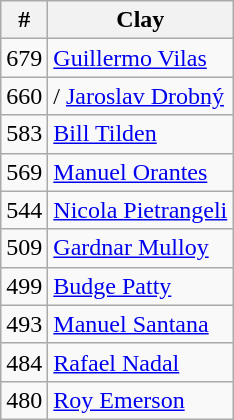<table class=wikitable style="display:inline-table;">
<tr>
<th>#</th>
<th>Clay</th>
</tr>
<tr>
<td>679</td>
<td> <a href='#'>Guillermo Vilas</a></td>
</tr>
<tr>
<td>660</td>
<td>/ <a href='#'>Jaroslav Drobný</a></td>
</tr>
<tr>
<td>583</td>
<td> <a href='#'>Bill Tilden</a></td>
</tr>
<tr>
<td>569</td>
<td> <a href='#'>Manuel Orantes</a></td>
</tr>
<tr>
<td>544</td>
<td> <a href='#'>Nicola Pietrangeli</a></td>
</tr>
<tr>
<td>509</td>
<td> <a href='#'>Gardnar Mulloy</a></td>
</tr>
<tr>
<td>499</td>
<td> <a href='#'>Budge Patty</a></td>
</tr>
<tr>
<td>493</td>
<td> <a href='#'>Manuel Santana</a></td>
</tr>
<tr>
<td>484</td>
<td> <a href='#'>Rafael Nadal</a></td>
</tr>
<tr>
<td>480</td>
<td> <a href='#'>Roy Emerson</a></td>
</tr>
</table>
